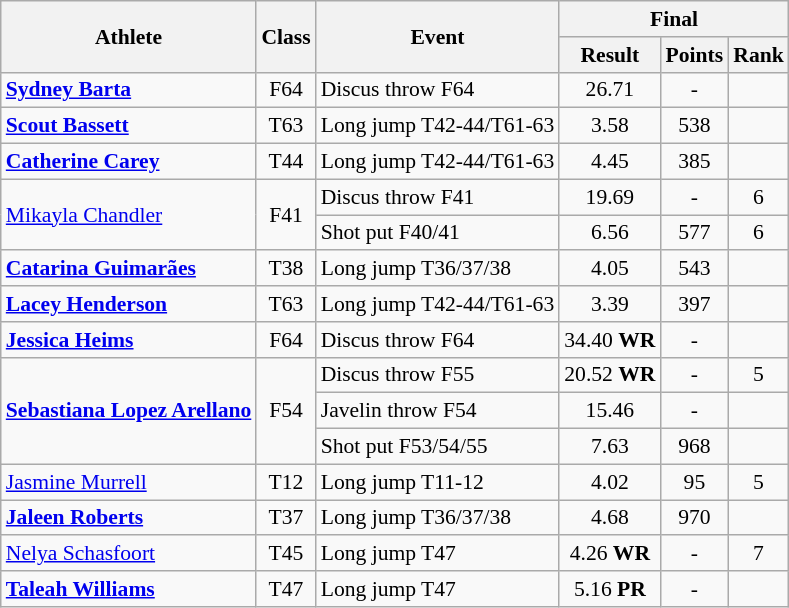<table class=wikitable style="font-size:90%">
<tr>
<th rowspan="2">Athlete</th>
<th rowspan="2">Class</th>
<th rowspan="2">Event</th>
<th colspan="3">Final</th>
</tr>
<tr>
<th>Result</th>
<th>Points</th>
<th>Rank</th>
</tr>
<tr align=center>
<td align=left><strong><a href='#'>Sydney Barta</a></strong></td>
<td>F64</td>
<td align=left>Discus throw F64</td>
<td>26.71</td>
<td>-</td>
<td></td>
</tr>
<tr align=center>
<td align=left><strong><a href='#'>Scout Bassett</a></strong></td>
<td>T63</td>
<td align=left>Long jump T42-44/T61-63</td>
<td>3.58</td>
<td>538</td>
<td></td>
</tr>
<tr align=center>
<td align=left><strong><a href='#'>Catherine Carey</a></strong></td>
<td>T44</td>
<td align=left>Long jump T42-44/T61-63</td>
<td>4.45</td>
<td>385</td>
<td></td>
</tr>
<tr align=center>
<td align=left rowspan=2><a href='#'>Mikayla Chandler</a></td>
<td rowspan=2>F41</td>
<td align=left>Discus throw F41</td>
<td>19.69</td>
<td>-</td>
<td>6</td>
</tr>
<tr align=center>
<td align=left>Shot put F40/41</td>
<td>6.56</td>
<td>577</td>
<td>6</td>
</tr>
<tr align=center>
<td align=left><strong><a href='#'>Catarina Guimarães</a></strong></td>
<td>T38</td>
<td align=left>Long jump T36/37/38</td>
<td>4.05</td>
<td>543</td>
<td></td>
</tr>
<tr align=center>
<td align=left><strong><a href='#'>Lacey Henderson</a></strong></td>
<td>T63</td>
<td align=left>Long jump T42-44/T61-63</td>
<td>3.39</td>
<td>397</td>
<td></td>
</tr>
<tr align=center>
<td align=left><strong><a href='#'>Jessica Heims</a></strong></td>
<td>F64</td>
<td align=left>Discus throw F64</td>
<td>34.40 <strong>WR</strong></td>
<td>-</td>
<td></td>
</tr>
<tr align=center>
<td align=left rowspan=3><strong><a href='#'>Sebastiana Lopez Arellano</a></strong></td>
<td rowspan=3>F54</td>
<td align=left>Discus throw F55</td>
<td>20.52 <strong>WR</strong></td>
<td>-</td>
<td>5</td>
</tr>
<tr align=center>
<td align=left>Javelin throw F54</td>
<td>15.46</td>
<td>-</td>
<td></td>
</tr>
<tr align=center>
<td align=left>Shot put F53/54/55</td>
<td>7.63</td>
<td>968</td>
<td></td>
</tr>
<tr align=center>
<td align=left><a href='#'>Jasmine Murrell</a></td>
<td>T12</td>
<td align=left>Long jump T11-12</td>
<td>4.02</td>
<td>95</td>
<td>5</td>
</tr>
<tr align=center>
<td align=left><strong><a href='#'>Jaleen Roberts</a></strong></td>
<td>T37</td>
<td align=left>Long jump T36/37/38</td>
<td>4.68</td>
<td>970</td>
<td></td>
</tr>
<tr align=center>
<td align=left><a href='#'>Nelya Schasfoort</a></td>
<td>T45</td>
<td align=left>Long jump T47</td>
<td>4.26 <strong>WR</strong></td>
<td>-</td>
<td>7</td>
</tr>
<tr align=center>
<td align=left><strong><a href='#'>Taleah Williams</a></strong></td>
<td>T47</td>
<td align=left>Long jump T47</td>
<td>5.16 <strong>PR</strong></td>
<td>-</td>
<td></td>
</tr>
</table>
